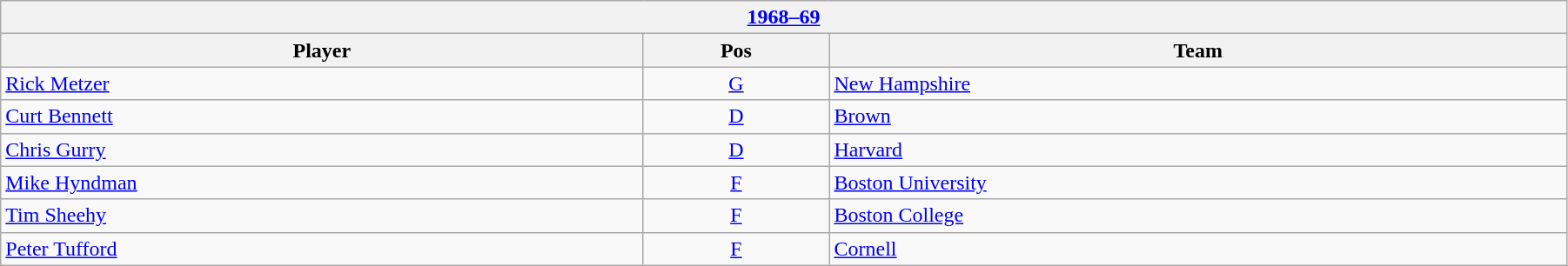<table class="wikitable" width=95%>
<tr>
<th colspan=3><a href='#'>1968–69</a></th>
</tr>
<tr>
<th>Player</th>
<th>Pos</th>
<th>Team</th>
</tr>
<tr>
<td><a href='#'>Rick Metzer</a></td>
<td align=center><a href='#'>G</a></td>
<td><a href='#'>New Hampshire</a></td>
</tr>
<tr>
<td><a href='#'>Curt Bennett</a></td>
<td align=center><a href='#'>D</a></td>
<td><a href='#'>Brown</a></td>
</tr>
<tr>
<td><a href='#'>Chris Gurry</a></td>
<td align=center><a href='#'>D</a></td>
<td><a href='#'>Harvard</a></td>
</tr>
<tr>
<td><a href='#'>Mike Hyndman</a></td>
<td align=center><a href='#'>F</a></td>
<td><a href='#'>Boston University</a></td>
</tr>
<tr>
<td><a href='#'>Tim Sheehy</a></td>
<td align=center><a href='#'>F</a></td>
<td><a href='#'>Boston College</a></td>
</tr>
<tr>
<td><a href='#'>Peter Tufford</a></td>
<td align=center><a href='#'>F</a></td>
<td><a href='#'>Cornell</a></td>
</tr>
</table>
